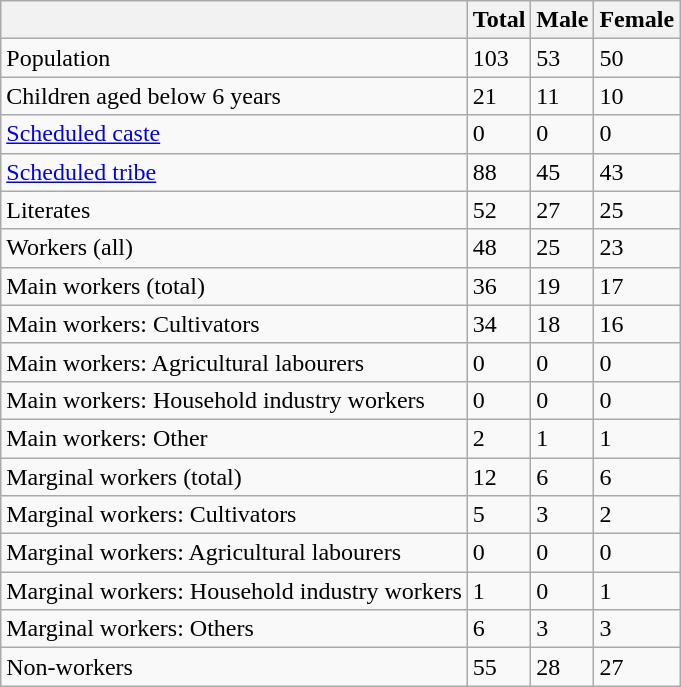<table class="wikitable sortable">
<tr>
<th></th>
<th>Total</th>
<th>Male</th>
<th>Female</th>
</tr>
<tr>
<td>Population</td>
<td>103</td>
<td>53</td>
<td>50</td>
</tr>
<tr>
<td>Children aged below 6 years</td>
<td>21</td>
<td>11</td>
<td>10</td>
</tr>
<tr>
<td><a href='#'>Scheduled caste</a></td>
<td>0</td>
<td>0</td>
<td>0</td>
</tr>
<tr>
<td><a href='#'>Scheduled tribe</a></td>
<td>88</td>
<td>45</td>
<td>43</td>
</tr>
<tr>
<td>Literates</td>
<td>52</td>
<td>27</td>
<td>25</td>
</tr>
<tr>
<td>Workers (all)</td>
<td>48</td>
<td>25</td>
<td>23</td>
</tr>
<tr>
<td>Main workers (total)</td>
<td>36</td>
<td>19</td>
<td>17</td>
</tr>
<tr>
<td>Main workers: Cultivators</td>
<td>34</td>
<td>18</td>
<td>16</td>
</tr>
<tr>
<td>Main workers: Agricultural labourers</td>
<td>0</td>
<td>0</td>
<td>0</td>
</tr>
<tr>
<td>Main workers: Household industry workers</td>
<td>0</td>
<td>0</td>
<td>0</td>
</tr>
<tr>
<td>Main workers: Other</td>
<td>2</td>
<td>1</td>
<td>1</td>
</tr>
<tr>
<td>Marginal workers (total)</td>
<td>12</td>
<td>6</td>
<td>6</td>
</tr>
<tr>
<td>Marginal workers: Cultivators</td>
<td>5</td>
<td>3</td>
<td>2</td>
</tr>
<tr>
<td>Marginal workers: Agricultural labourers</td>
<td>0</td>
<td>0</td>
<td>0</td>
</tr>
<tr>
<td>Marginal workers: Household industry workers</td>
<td>1</td>
<td>0</td>
<td>1</td>
</tr>
<tr>
<td>Marginal workers: Others</td>
<td>6</td>
<td>3</td>
<td>3</td>
</tr>
<tr>
<td>Non-workers</td>
<td>55</td>
<td>28</td>
<td>27</td>
</tr>
</table>
